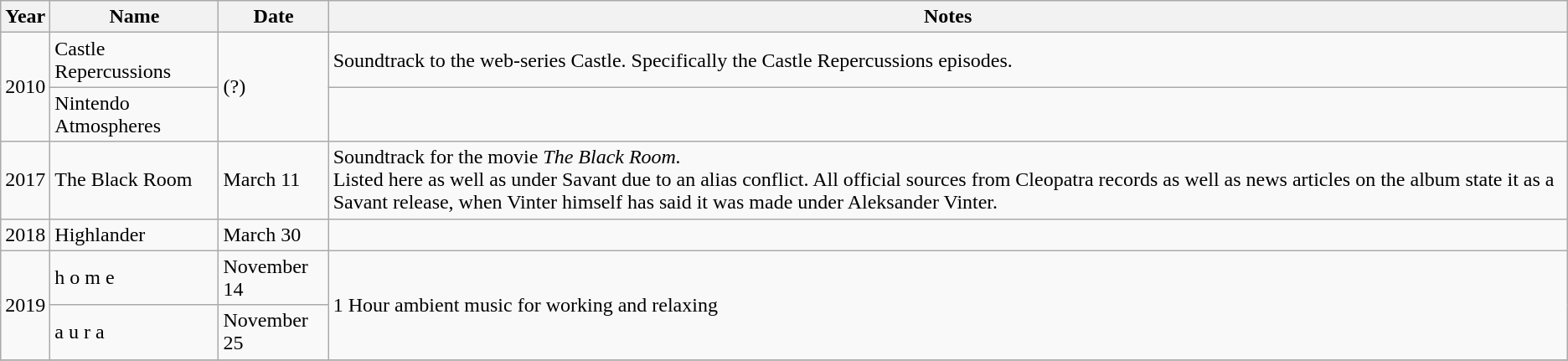<table class="wikitable">
<tr>
<th>Year</th>
<th>Name</th>
<th>Date</th>
<th>Notes</th>
</tr>
<tr>
<td rowspan="2">2010</td>
<td>Castle Repercussions</td>
<td rowspan="2">(?)</td>
<td>Soundtrack to the web-series Castle. Specifically the Castle Repercussions episodes.</td>
</tr>
<tr>
<td>Nintendo Atmospheres</td>
</tr>
<tr>
<td>2017</td>
<td>The Black Room</td>
<td>March 11</td>
<td>Soundtrack for the movie <em>The Black Room.</em><br>Listed here as well as under Savant due to an alias conflict. All official sources from Cleopatra records as well as news articles on the album state it as a Savant release, when Vinter himself has said it was made under Aleksander Vinter.</td>
</tr>
<tr>
<td>2018</td>
<td>Highlander</td>
<td>March 30</td>
</tr>
<tr>
<td rowspan="2">2019</td>
<td>h o m e</td>
<td>November 14</td>
<td rowspan="2">1 Hour ambient music for working and relaxing</td>
</tr>
<tr>
<td>a u r a</td>
<td>November 25</td>
</tr>
<tr>
</tr>
</table>
